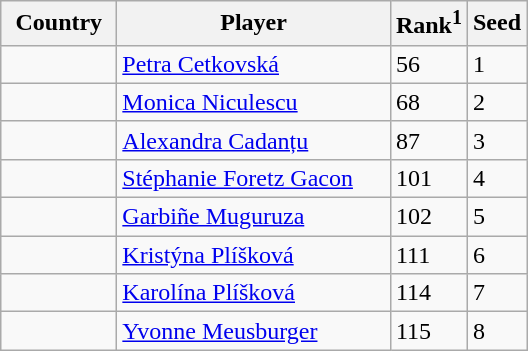<table class="sortable wikitable">
<tr>
<th width="70">Country</th>
<th width="175">Player</th>
<th>Rank<sup>1</sup></th>
<th>Seed</th>
</tr>
<tr>
<td></td>
<td><a href='#'>Petra Cetkovská</a></td>
<td>56</td>
<td>1</td>
</tr>
<tr>
<td></td>
<td><a href='#'>Monica Niculescu</a></td>
<td>68</td>
<td>2</td>
</tr>
<tr>
<td></td>
<td><a href='#'>Alexandra Cadanțu</a></td>
<td>87</td>
<td>3</td>
</tr>
<tr>
<td></td>
<td><a href='#'>Stéphanie Foretz Gacon</a></td>
<td>101</td>
<td>4</td>
</tr>
<tr>
<td></td>
<td><a href='#'>Garbiñe Muguruza</a></td>
<td>102</td>
<td>5</td>
</tr>
<tr>
<td></td>
<td><a href='#'>Kristýna Plíšková</a></td>
<td>111</td>
<td>6</td>
</tr>
<tr>
<td></td>
<td><a href='#'>Karolína Plíšková</a></td>
<td>114</td>
<td>7</td>
</tr>
<tr>
<td></td>
<td><a href='#'>Yvonne Meusburger</a></td>
<td>115</td>
<td>8</td>
</tr>
</table>
